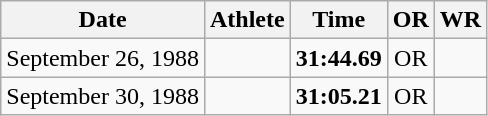<table class=wikitable style=text-align:center>
<tr>
<th>Date</th>
<th>Athlete</th>
<th>Time</th>
<th>OR</th>
<th>WR</th>
</tr>
<tr>
<td>September 26, 1988</td>
<td align=left></td>
<td><strong>31:44.69</strong></td>
<td>OR</td>
<td></td>
</tr>
<tr>
<td>September 30, 1988</td>
<td align=left></td>
<td><strong>31:05.21</strong></td>
<td>OR</td>
<td></td>
</tr>
</table>
